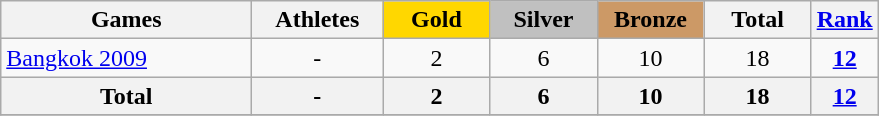<table class="wikitable sortable" style="margin-top:0em; text-align:center; font-size:100%;">
<tr>
<th style="width:10em;">Games</th>
<th scope="col" style="width:5em;">Athletes</th>
<th style="width:4em; background:gold;">Gold</th>
<th style="width:4em; background:silver;">Silver</th>
<th style="width:4em; background:#cc9966;">Bronze</th>
<th style="width:4em;">Total</th>
<th style="width:2em;"><a href='#'>Rank</a></th>
</tr>
<tr>
<td align=left> <a href='#'>Bangkok 2009</a></td>
<td>-</td>
<td>2</td>
<td>6</td>
<td>10</td>
<td>18</td>
<td><a href='#'><strong>12</strong></a></td>
</tr>
<tr>
<th><strong>Total</strong></th>
<th><strong>-</strong></th>
<th><strong>2</strong></th>
<th><strong>6</strong></th>
<th><strong>10</strong></th>
<th><strong>18</strong></th>
<th><strong><a href='#'>12</a></strong></th>
</tr>
<tr class="sortbottom">
</tr>
</table>
